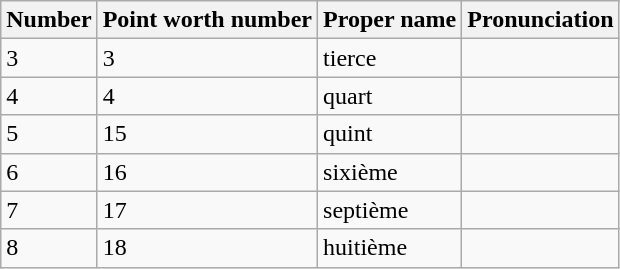<table class="wikitable" border="1">
<tr>
<th>Number</th>
<th>Point worth number</th>
<th>Proper name</th>
<th>Pronunciation</th>
</tr>
<tr>
<td>3</td>
<td>3</td>
<td>tierce</td>
<td></td>
</tr>
<tr>
<td>4</td>
<td>4</td>
<td>quart</td>
<td></td>
</tr>
<tr>
<td>5</td>
<td>15</td>
<td>quint</td>
<td></td>
</tr>
<tr>
<td>6</td>
<td>16</td>
<td>sixième</td>
<td></td>
</tr>
<tr>
<td>7</td>
<td>17</td>
<td>septième</td>
<td></td>
</tr>
<tr>
<td>8</td>
<td>18</td>
<td>huitième</td>
<td></td>
</tr>
</table>
